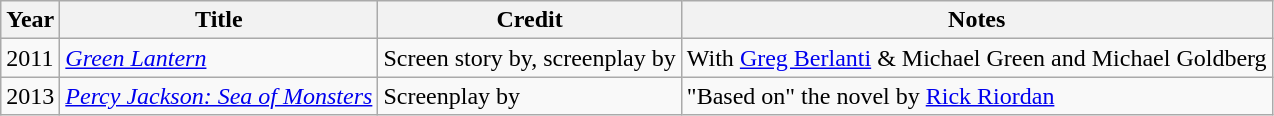<table class="wikitable sortable">
<tr>
<th scope="col">Year</th>
<th scope="col">Title</th>
<th scope="col">Credit</th>
<th scope="col">Notes</th>
</tr>
<tr>
<td>2011</td>
<td><em><a href='#'>Green Lantern</a></em></td>
<td>Screen story by, screenplay by</td>
<td>With <a href='#'>Greg Berlanti</a> & Michael Green and Michael Goldberg</td>
</tr>
<tr>
<td>2013</td>
<td><em><a href='#'>Percy Jackson: Sea of Monsters</a></em></td>
<td>Screenplay by</td>
<td>"Based on" the novel by <a href='#'>Rick Riordan</a></td>
</tr>
</table>
